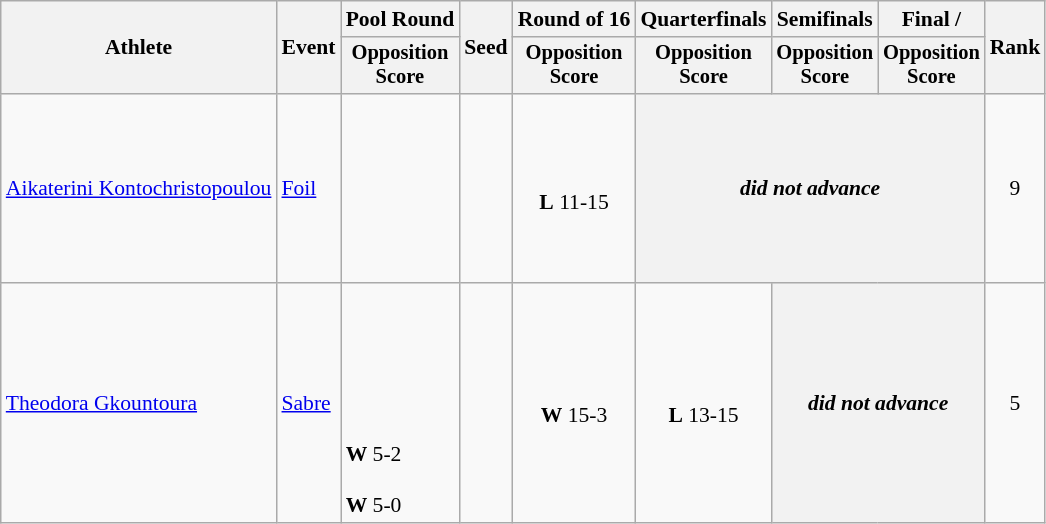<table class=wikitable style="font-size:90%">
<tr>
<th rowspan="2">Athlete</th>
<th rowspan="2">Event</th>
<th>Pool Round</th>
<th rowspan="2">Seed</th>
<th>Round of 16</th>
<th>Quarterfinals</th>
<th>Semifinals</th>
<th>Final / </th>
<th rowspan=2>Rank</th>
</tr>
<tr style="font-size:95%">
<th>Opposition<br>Score</th>
<th>Opposition<br>Score</th>
<th>Opposition<br>Score</th>
<th>Opposition<br>Score</th>
<th>Opposition<br>Score</th>
</tr>
<tr align=center>
<td align=left><a href='#'>Aikaterini Kontochristopoulou</a></td>
<td align=left><a href='#'>Foil</a></td>
<td align=left><br><br><br><br><br><br><br></td>
<td></td>
<td> <br> <strong>L</strong> 11-15</td>
<th colspan=3><strong><em>did not advance</em></strong></th>
<td>9</td>
</tr>
<tr align=center>
<td align=left><a href='#'>Theodora Gkountoura</a></td>
<td align=left><a href='#'>Sabre</a></td>
<td align=left><br><br><br><br><br><br><strong>W</strong> 5-2<br><br><strong>W</strong> 5-0</td>
<td></td>
<td> <br> <strong>W</strong> 15-3</td>
<td> <br> <strong>L</strong> 13-15</td>
<th colspan=2><strong><em>did not advance</em></strong></th>
<td>5</td>
</tr>
</table>
